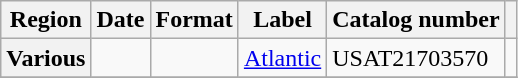<table class="wikitable plainrowheaders">
<tr>
<th scope="col">Region</th>
<th scope="col">Date</th>
<th scope="col">Format</th>
<th scope="col">Label</th>
<th scope="col">Catalog number</th>
<th scope="col"></th>
</tr>
<tr>
<th scope="row">Various</th>
<td></td>
<td></td>
<td><a href='#'>Atlantic</a></td>
<td>USAT21703570</td>
<td></td>
</tr>
<tr>
</tr>
</table>
